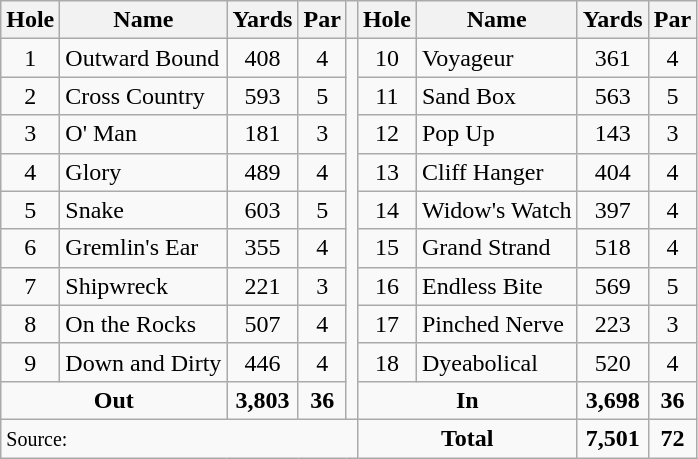<table class=wikitable>
<tr>
<th>Hole</th>
<th>Name</th>
<th>Yards</th>
<th>Par</th>
<th></th>
<th>Hole</th>
<th>Name</th>
<th>Yards</th>
<th>Par</th>
</tr>
<tr>
<td align=center>1</td>
<td>Outward Bound</td>
<td align=center>408</td>
<td align=center>4</td>
<td rowspan=10></td>
<td align=center>10</td>
<td>Voyageur</td>
<td align=center>361</td>
<td align=center>4</td>
</tr>
<tr>
<td align=center>2</td>
<td>Cross Country</td>
<td align=center>593</td>
<td align=center>5</td>
<td align=center>11</td>
<td>Sand Box</td>
<td align=center>563</td>
<td align=center>5</td>
</tr>
<tr>
<td align=center>3</td>
<td>O' Man</td>
<td align=center>181</td>
<td align=center>3</td>
<td align=center>12</td>
<td>Pop Up</td>
<td align=center>143</td>
<td align=center>3</td>
</tr>
<tr>
<td align=center>4</td>
<td>Glory</td>
<td align=center>489</td>
<td align=center>4</td>
<td align=center>13</td>
<td>Cliff Hanger</td>
<td align=center>404</td>
<td align=center>4</td>
</tr>
<tr>
<td align=center>5</td>
<td>Snake</td>
<td align=center>603</td>
<td align=center>5</td>
<td align=center>14</td>
<td>Widow's Watch</td>
<td align=center>397</td>
<td align=center>4</td>
</tr>
<tr>
<td align=center>6</td>
<td>Gremlin's Ear</td>
<td align=center>355</td>
<td align=center>4</td>
<td align=center>15</td>
<td>Grand Strand</td>
<td align=center>518</td>
<td align=center>4</td>
</tr>
<tr>
<td align=center>7</td>
<td>Shipwreck</td>
<td align=center>221</td>
<td align=center>3</td>
<td align=center>16</td>
<td>Endless Bite</td>
<td align=center>569</td>
<td align=center>5</td>
</tr>
<tr>
<td align=center>8</td>
<td>On the Rocks</td>
<td align=center>507</td>
<td align=center>4</td>
<td align=center>17</td>
<td>Pinched Nerve</td>
<td align=center>223</td>
<td align=center>3</td>
</tr>
<tr>
<td align=center>9</td>
<td>Down and Dirty</td>
<td align=center>446</td>
<td align=center>4</td>
<td align=center>18</td>
<td>Dyeabolical</td>
<td align=center>520</td>
<td align=center>4</td>
</tr>
<tr>
<td colspan="2" style="text-align:center;"><strong>Out</strong></td>
<td align=center><strong>3,803</strong></td>
<td align=center><strong>36</strong></td>
<td colspan="2" style="text-align:center;"><strong>In</strong></td>
<td align=center><strong>3,698</strong></td>
<td align=center><strong>36</strong></td>
</tr>
<tr>
<td colspan=5><small>Source:</small></td>
<td colspan="2" style="text-align:center;"><strong>Total</strong></td>
<td align=center><strong>7,501</strong></td>
<td align=center><strong>72</strong></td>
</tr>
</table>
